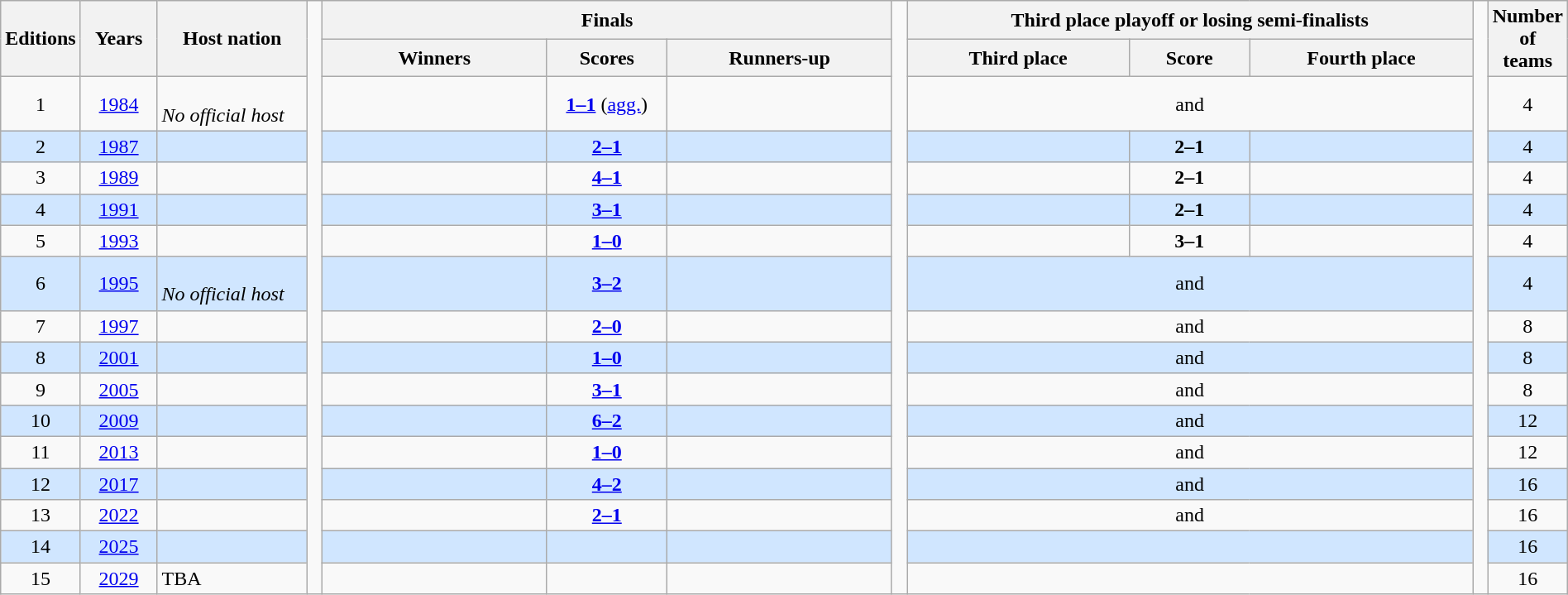<table class="wikitable sortable" style="text-align:center;width:100%">
<tr>
<th rowspan=2 width=5%>Editions</th>
<th rowspan=2 width=5%>Years</th>
<th rowspan=2 width=10%>Host nation</th>
<td width = 1% rowspan=17></td>
<th colspan=3>Finals</th>
<td width = 1% rowspan=17></td>
<th colspan=3>Third place playoff or losing semi-finalists</th>
<td width="1%" rowspan=17></td>
<th rowspan=2 width="4%">Number of teams</th>
</tr>
<tr>
<th width=15%>Winners</th>
<th width=8%>Scores</th>
<th width=15%>Runners-up</th>
<th width=15%>Third place</th>
<th width=8%>Score</th>
<th width=15%>Fourth place</th>
</tr>
<tr>
<td>1</td>
<td><a href='#'>1984</a></td>
<td align=left><br><em>No official host</em></td>
<td><strong></strong></td>
<td><strong><a href='#'>1–1</a></strong> (<a href='#'>agg.</a>)<br></td>
<td></td>
<td colspan=3> and </td>
<td>4</td>
</tr>
<tr style="background:#D0E6FF">
<td>2</td>
<td><a href='#'>1987</a></td>
<td align=left></td>
<td><strong></strong></td>
<td><strong><a href='#'>2–1</a></strong></td>
<td></td>
<td></td>
<td><strong>2–1</strong></td>
<td></td>
<td>4</td>
</tr>
<tr>
<td>3</td>
<td><a href='#'>1989</a></td>
<td align=left></td>
<td><strong></strong></td>
<td><strong><a href='#'>4–1</a></strong></td>
<td></td>
<td></td>
<td><strong>2–1</strong> </td>
<td></td>
<td>4</td>
</tr>
<tr style="background:#D0E6FF">
<td>4</td>
<td><a href='#'>1991</a></td>
<td align=left></td>
<td><strong></strong></td>
<td><strong><a href='#'>3–1</a></strong> </td>
<td></td>
<td></td>
<td><strong>2–1</strong> </td>
<td></td>
<td>4</td>
</tr>
<tr>
<td>5</td>
<td><a href='#'>1993</a></td>
<td align=left></td>
<td><strong></strong></td>
<td><strong><a href='#'>1–0</a></strong></td>
<td></td>
<td></td>
<td><strong>3–1</strong></td>
<td></td>
<td>4</td>
</tr>
<tr style="background:#D0E6FF">
<td>6</td>
<td><a href='#'>1995</a></td>
<td align=left><br><em>No official host</em></td>
<td><strong></strong></td>
<td><strong><a href='#'>3–2</a></strong></td>
<td></td>
<td colspan=3> and </td>
<td>4</td>
</tr>
<tr>
<td>7</td>
<td><a href='#'>1997</a></td>
<td align=left> <br></td>
<td><strong></strong></td>
<td><strong><a href='#'>2–0</a></strong></td>
<td></td>
<td colspan=3> and </td>
<td>8</td>
</tr>
<tr style="background:#D0E6FF">
<td>8</td>
<td><a href='#'>2001</a></td>
<td align=left></td>
<td><strong></strong></td>
<td><strong><a href='#'>1–0</a></strong> </td>
<td></td>
<td colspan=3> and </td>
<td>8</td>
</tr>
<tr>
<td>9</td>
<td><a href='#'>2005</a></td>
<td align=left></td>
<td><strong></strong></td>
<td><strong><a href='#'>3–1</a></strong></td>
<td></td>
<td colspan=3> and </td>
<td>8</td>
</tr>
<tr style="background:#D0E6FF">
<td>10</td>
<td><a href='#'>2009</a></td>
<td align=left></td>
<td><strong></strong></td>
<td><strong><a href='#'>6–2</a></strong></td>
<td></td>
<td colspan=3> and </td>
<td>12</td>
</tr>
<tr>
<td>11</td>
<td><a href='#'>2013</a></td>
<td align=left></td>
<td><strong></strong></td>
<td><strong><a href='#'>1–0</a></strong></td>
<td></td>
<td colspan=3> and </td>
<td>12</td>
</tr>
<tr style="background:#D0E6FF">
<td>12</td>
<td><a href='#'>2017</a></td>
<td align=left></td>
<td><strong></strong></td>
<td><strong><a href='#'>4–2</a></strong></td>
<td></td>
<td colspan=3> and </td>
<td>16</td>
</tr>
<tr>
<td>13</td>
<td><a href='#'>2022</a></td>
<td align=left></td>
<td><strong></strong></td>
<td><strong><a href='#'>2–1</a></strong> </td>
<td></td>
<td colspan=3> and </td>
<td>16</td>
</tr>
<tr style="background:#D0E6FF">
<td>14</td>
<td><a href='#'>2025</a></td>
<td align=left></td>
<td></td>
<td></td>
<td></td>
<td colspan=3></td>
<td>16</td>
</tr>
<tr>
<td>15</td>
<td><a href='#'>2029</a></td>
<td align=left>TBA</td>
<td></td>
<td></td>
<td></td>
<td colspan=3></td>
<td>16</td>
</tr>
</table>
